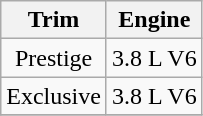<table class="wikitable">
<tr>
<th align="center" valign="center">Trim</th>
<th align="left" valign="center">Engine</th>
</tr>
<tr>
<td align="center" valign="center">Prestige</td>
<td align="left" valign="center">3.8 L V6</td>
</tr>
<tr>
<td align="center" valign="center">Exclusive</td>
<td align="left" valign="center">3.8 L V6</td>
</tr>
<tr>
</tr>
</table>
